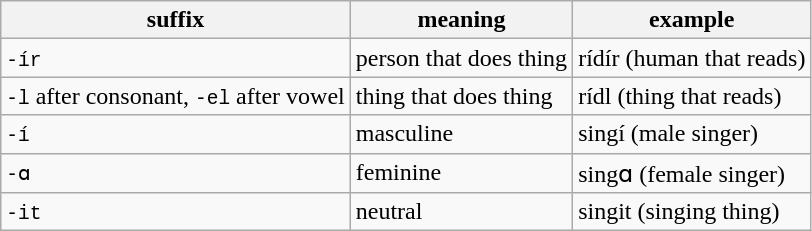<table class="wikitable">
<tr>
<th>suffix</th>
<th>meaning</th>
<th>example</th>
</tr>
<tr>
<td><code>-ír</code></td>
<td>person that does thing</td>
<td>rídír (human that reads)</td>
</tr>
<tr>
<td><code>-l</code> after consonant, <code>-el</code> after vowel</td>
<td>thing that does thing</td>
<td>rídl (thing that reads)</td>
</tr>
<tr>
<td><code>-í</code></td>
<td>masculine</td>
<td>singí (male singer)</td>
</tr>
<tr>
<td><code>-ɑ</code></td>
<td>feminine</td>
<td>singɑ (female singer)</td>
</tr>
<tr>
<td><code>-it</code></td>
<td>neutral</td>
<td>singit (singing thing)</td>
</tr>
</table>
